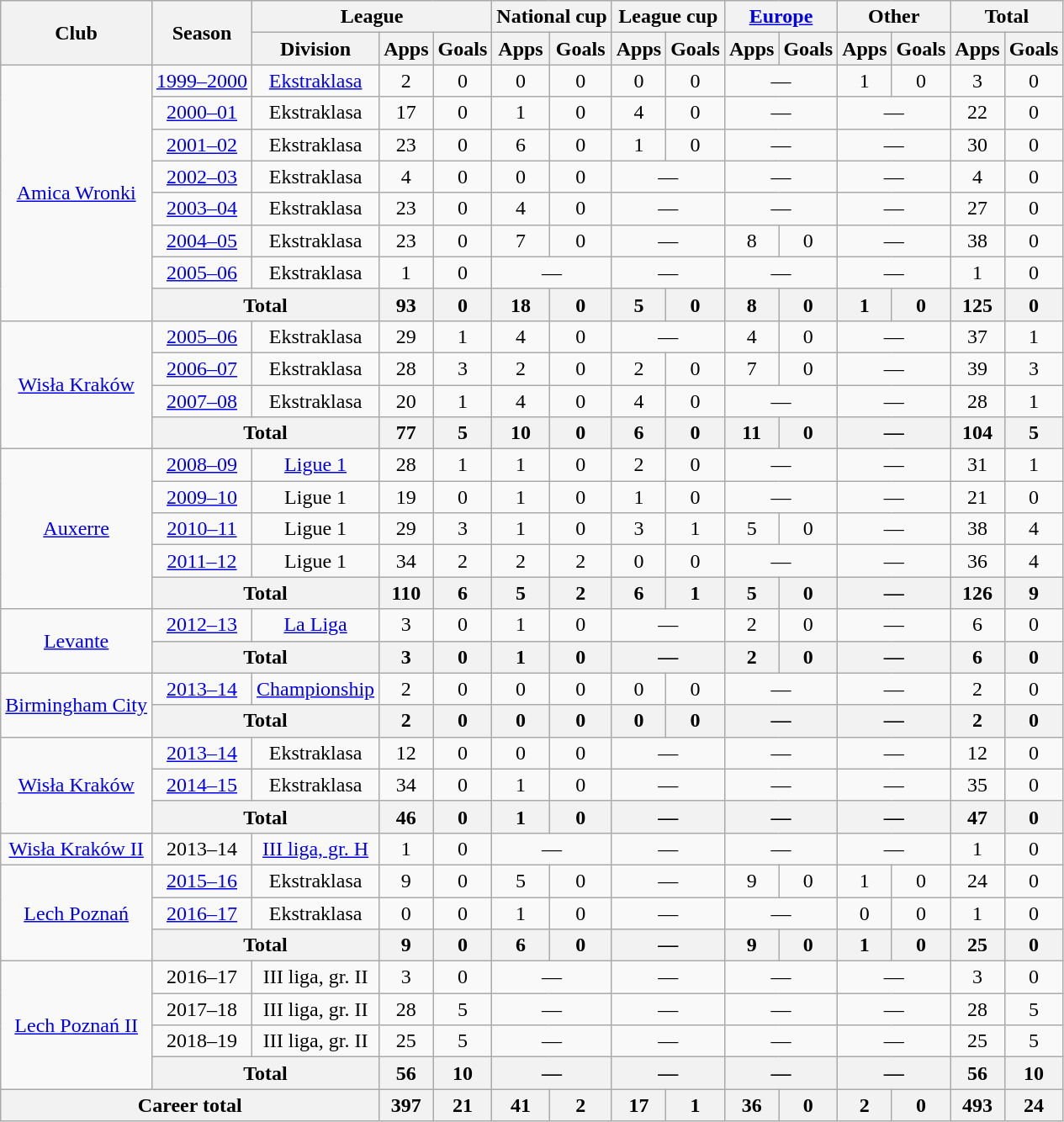<table class="wikitable" style="text-align: center;">
<tr>
<th rowspan="2">Club</th>
<th rowspan="2">Season</th>
<th colspan="3">League</th>
<th colspan="2">National cup</th>
<th colspan="2">League cup</th>
<th colspan="2"><a href='#'>Europe</a></th>
<th colspan="2">Other</th>
<th colspan="2">Total</th>
</tr>
<tr>
<th>Division</th>
<th>Apps</th>
<th>Goals</th>
<th>Apps</th>
<th>Goals</th>
<th>Apps</th>
<th>Goals</th>
<th>Apps</th>
<th>Goals</th>
<th>Apps</th>
<th>Goals</th>
<th>Apps</th>
<th>Goals</th>
</tr>
<tr>
<td rowspan="8"><a href='#'>Amica Wronki</a></td>
<td><a href='#'>1999–2000</a></td>
<td><a href='#'>Ekstraklasa</a></td>
<td>2</td>
<td>0</td>
<td>0</td>
<td>0</td>
<td>0</td>
<td>0</td>
<td colspan="2">—</td>
<td>1</td>
<td>0</td>
<td>3</td>
<td>0</td>
</tr>
<tr>
<td><a href='#'>2000–01</a></td>
<td>Ekstraklasa</td>
<td>17</td>
<td>0</td>
<td>1</td>
<td>0</td>
<td>4</td>
<td>0</td>
<td colspan="2">—</td>
<td colspan="2">—</td>
<td>22</td>
<td>0</td>
</tr>
<tr>
<td><a href='#'>2001–02</a></td>
<td>Ekstraklasa</td>
<td>23</td>
<td>0</td>
<td>6</td>
<td>0</td>
<td>1</td>
<td>0</td>
<td colspan="2">—</td>
<td colspan="2">—</td>
<td>30</td>
<td>0</td>
</tr>
<tr>
<td><a href='#'>2002–03</a></td>
<td>Ekstraklasa</td>
<td>4</td>
<td>0</td>
<td>0</td>
<td>0</td>
<td colspan="2">—</td>
<td colspan="2">—</td>
<td colspan="2">—</td>
<td>4</td>
<td>0</td>
</tr>
<tr>
<td><a href='#'>2003–04</a></td>
<td>Ekstraklasa</td>
<td>23</td>
<td>0</td>
<td>4</td>
<td>0</td>
<td colspan="2">—</td>
<td colspan="2">—</td>
<td colspan="2">—</td>
<td>27</td>
<td>0</td>
</tr>
<tr>
<td><a href='#'>2004–05</a></td>
<td>Ekstraklasa</td>
<td>23</td>
<td>0</td>
<td>7</td>
<td>0</td>
<td colspan="2">—</td>
<td>8</td>
<td>0</td>
<td colspan="2">—</td>
<td>38</td>
<td>0</td>
</tr>
<tr>
<td><a href='#'>2005–06</a></td>
<td>Ekstraklasa</td>
<td>1</td>
<td>0</td>
<td colspan="2">—</td>
<td colspan="2">—</td>
<td colspan="2">—</td>
<td colspan="2">—</td>
<td>1</td>
<td>0</td>
</tr>
<tr>
<th colspan="2">Total</th>
<th>93</th>
<th>0</th>
<th>18</th>
<th>0</th>
<th>5</th>
<th>0</th>
<th>8</th>
<th>0</th>
<th>1</th>
<th>0</th>
<th>125</th>
<th>0</th>
</tr>
<tr>
<td rowspan="4"><a href='#'>Wisła Kraków</a></td>
<td><a href='#'>2005–06</a></td>
<td>Ekstraklasa</td>
<td>29</td>
<td>1</td>
<td>4</td>
<td>0</td>
<td colspan="2">—</td>
<td>4</td>
<td>0</td>
<td colspan="2">—</td>
<td>37</td>
<td>1</td>
</tr>
<tr>
<td><a href='#'>2006–07</a></td>
<td>Ekstraklasa</td>
<td>28</td>
<td>3</td>
<td>2</td>
<td>0</td>
<td>2</td>
<td>0</td>
<td>7</td>
<td>0</td>
<td colspan="2">—</td>
<td>39</td>
<td>3</td>
</tr>
<tr>
<td><a href='#'>2007–08</a></td>
<td>Ekstraklasa</td>
<td>20</td>
<td>1</td>
<td>4</td>
<td>0</td>
<td>4</td>
<td>0</td>
<td colspan="2">—</td>
<td colspan="2">—</td>
<td>28</td>
<td>1</td>
</tr>
<tr>
<th colspan="2">Total</th>
<th>77</th>
<th>5</th>
<th>10</th>
<th>0</th>
<th>6</th>
<th>0</th>
<th>11</th>
<th>0</th>
<th colspan="2">—</th>
<th>104</th>
<th>5</th>
</tr>
<tr>
<td rowspan="5"><a href='#'>Auxerre</a></td>
<td><a href='#'>2008–09</a></td>
<td><a href='#'>Ligue 1</a></td>
<td>28</td>
<td>1</td>
<td>1</td>
<td>0</td>
<td>2</td>
<td>0</td>
<td colspan="2">—</td>
<td colspan="2">—</td>
<td>31</td>
<td>1</td>
</tr>
<tr>
<td><a href='#'>2009–10</a></td>
<td>Ligue 1</td>
<td>19</td>
<td>0</td>
<td>1</td>
<td>0</td>
<td>1</td>
<td>0</td>
<td colspan="2">—</td>
<td colspan="2">—</td>
<td>21</td>
<td>0</td>
</tr>
<tr>
<td><a href='#'>2010–11</a></td>
<td>Ligue 1</td>
<td>29</td>
<td>3</td>
<td>1</td>
<td>0</td>
<td>3</td>
<td>1</td>
<td>5</td>
<td>0</td>
<td colspan="2">—</td>
<td>38</td>
<td>4</td>
</tr>
<tr>
<td><a href='#'>2011–12</a></td>
<td>Ligue 1</td>
<td>34</td>
<td>2</td>
<td>2</td>
<td>2</td>
<td>0</td>
<td>0</td>
<td colspan="2">—</td>
<td colspan="2">—</td>
<td>36</td>
<td>4</td>
</tr>
<tr>
<th colspan="2">Total</th>
<th>110</th>
<th>6</th>
<th>5</th>
<th>2</th>
<th>6</th>
<th>1</th>
<th>5</th>
<th>0</th>
<th colspan="2">—</th>
<th>126</th>
<th>9</th>
</tr>
<tr>
<td rowspan="2"><a href='#'>Levante</a></td>
<td><a href='#'>2012–13</a></td>
<td><a href='#'>La Liga</a></td>
<td>3</td>
<td>0</td>
<td>1</td>
<td>0</td>
<td colspan="2">—</td>
<td>2</td>
<td>0</td>
<td colspan="2">—</td>
<td>6</td>
<td>0</td>
</tr>
<tr>
<th colspan="2">Total</th>
<th>3</th>
<th>0</th>
<th>1</th>
<th>0</th>
<th colspan="2">—</th>
<th>2</th>
<th>0</th>
<th colspan="2">—</th>
<th>6</th>
<th>0</th>
</tr>
<tr>
<td rowspan="2"><a href='#'>Birmingham City</a></td>
<td><a href='#'>2013–14</a></td>
<td><a href='#'>Championship</a></td>
<td>2</td>
<td>0</td>
<td>0</td>
<td>0</td>
<td>0</td>
<td>0</td>
<td colspan="2">—</td>
<td colspan="2">—</td>
<td>2</td>
<td>0</td>
</tr>
<tr>
<th colspan="2">Total</th>
<th>2</th>
<th>0</th>
<th>0</th>
<th>0</th>
<th>0</th>
<th>0</th>
<th colspan="2">—</th>
<th colspan="2">—</th>
<th>2</th>
<th>0</th>
</tr>
<tr>
<td rowspan="3"><a href='#'>Wisła Kraków</a></td>
<td><a href='#'>2013–14</a></td>
<td>Ekstraklasa</td>
<td>12</td>
<td>0</td>
<td>0</td>
<td>0</td>
<td colspan="2">—</td>
<td colspan="2">—</td>
<td colspan="2">—</td>
<td>12</td>
<td>0</td>
</tr>
<tr>
<td><a href='#'>2014–15</a></td>
<td>Ekstraklasa</td>
<td>34</td>
<td>0</td>
<td>1</td>
<td>0</td>
<td colspan="2">—</td>
<td colspan="2">—</td>
<td colspan="2">—</td>
<td>35</td>
<td>0</td>
</tr>
<tr>
<th colspan="2">Total</th>
<th>46</th>
<th>0</th>
<th>1</th>
<th>0</th>
<th colspan="2">—</th>
<th colspan="2">—</th>
<th colspan="2">—</th>
<th>47</th>
<th>0</th>
</tr>
<tr>
<td><a href='#'>Wisła Kraków II</a></td>
<td>2013–14</td>
<td><a href='#'>III liga, gr. H</a></td>
<td>1</td>
<td>0</td>
<td colspan="2">—</td>
<td colspan="2">—</td>
<td colspan="2">—</td>
<td colspan="2">—</td>
<td>1</td>
<td>0</td>
</tr>
<tr>
<td rowspan="3"><a href='#'>Lech Poznań</a></td>
<td><a href='#'>2015–16</a></td>
<td>Ekstraklasa</td>
<td>9</td>
<td>0</td>
<td>5</td>
<td>0</td>
<td colspan="2">—</td>
<td>9</td>
<td>0</td>
<td>1</td>
<td>0</td>
<td>24</td>
<td>0</td>
</tr>
<tr>
<td><a href='#'>2016–17</a></td>
<td>Ekstraklasa</td>
<td>0</td>
<td>0</td>
<td>1</td>
<td>0</td>
<td colspan="2">—</td>
<td colspan="2">—</td>
<td>0</td>
<td>0</td>
<td>1</td>
<td>0</td>
</tr>
<tr>
<th colspan="2">Total</th>
<th>9</th>
<th>0</th>
<th>6</th>
<th>0</th>
<th colspan="2">—</th>
<th>9</th>
<th>0</th>
<th>1</th>
<th>0</th>
<th>25</th>
<th>0</th>
</tr>
<tr>
<td rowspan="4"><a href='#'>Lech Poznań II</a></td>
<td>2016–17</td>
<td>III liga, gr. II</td>
<td>3</td>
<td>0</td>
<td colspan="2">—</td>
<td colspan="2">—</td>
<td colspan="2">—</td>
<td colspan="2">—</td>
<td>3</td>
<td>0</td>
</tr>
<tr>
<td>2017–18</td>
<td>III liga, gr. II</td>
<td>28</td>
<td>5</td>
<td colspan="2">—</td>
<td colspan="2">—</td>
<td colspan="2">—</td>
<td colspan="2">—</td>
<td>28</td>
<td>5</td>
</tr>
<tr>
<td>2018–19</td>
<td>III liga, gr. II</td>
<td>25</td>
<td>5</td>
<td colspan="2">—</td>
<td colspan="2">—</td>
<td colspan="2">—</td>
<td colspan="2">—</td>
<td>25</td>
<td>5</td>
</tr>
<tr>
<th colspan="2">Total</th>
<th>56</th>
<th>10</th>
<th colspan="2">—</th>
<th colspan="2">—</th>
<th colspan="2">—</th>
<th colspan="2">—</th>
<th>56</th>
<th>10</th>
</tr>
<tr>
<th colspan="3">Career total</th>
<th>397</th>
<th>21</th>
<th>41</th>
<th>2</th>
<th>17</th>
<th>1</th>
<th>36</th>
<th>0</th>
<th>2</th>
<th>0</th>
<th>493</th>
<th>24</th>
</tr>
</table>
